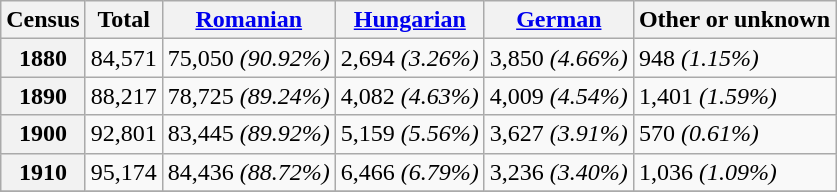<table class="wikitable">
<tr>
<th>Census</th>
<th>Total</th>
<th><a href='#'>Romanian</a></th>
<th><a href='#'>Hungarian</a></th>
<th><a href='#'>German</a></th>
<th>Other or unknown</th>
</tr>
<tr>
<th>1880</th>
<td>84,571</td>
<td>75,050 <em>(90.92%)</em></td>
<td>2,694 <em>(3.26%)</em></td>
<td>3,850 <em>(4.66%)</em></td>
<td>948 <em>(1.15%)</em></td>
</tr>
<tr>
<th>1890</th>
<td>88,217</td>
<td>78,725 <em>(89.24%)</em></td>
<td>4,082 <em>(4.63%)</em></td>
<td>4,009 <em>(4.54%)</em></td>
<td>1,401 <em>(1.59%)</em></td>
</tr>
<tr>
<th>1900</th>
<td>92,801</td>
<td>83,445 <em>(89.92%)</em></td>
<td>5,159 <em>(5.56%)</em></td>
<td>3,627 <em>(3.91%)</em></td>
<td>570 <em>(0.61%)</em></td>
</tr>
<tr>
<th>1910</th>
<td>95,174</td>
<td>84,436 <em>(88.72%)</em></td>
<td>6,466 <em>(6.79%)</em></td>
<td>3,236 <em>(3.40%)</em></td>
<td>1,036 <em>(1.09%)</em></td>
</tr>
<tr>
</tr>
</table>
